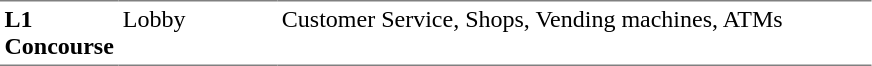<table table border=0 cellspacing=0 cellpadding=3>
<tr>
<td style="border-bottom:solid 1px gray; border-top:solid 1px gray;" valign=top width=50><strong>L1<br>Concourse</strong></td>
<td style="border-bottom:solid 1px gray; border-top:solid 1px gray;" valign=top width=100>Lobby</td>
<td style="border-bottom:solid 1px gray; border-top:solid 1px gray;" valign=top width=390>Customer Service, Shops, Vending machines, ATMs</td>
</tr>
</table>
